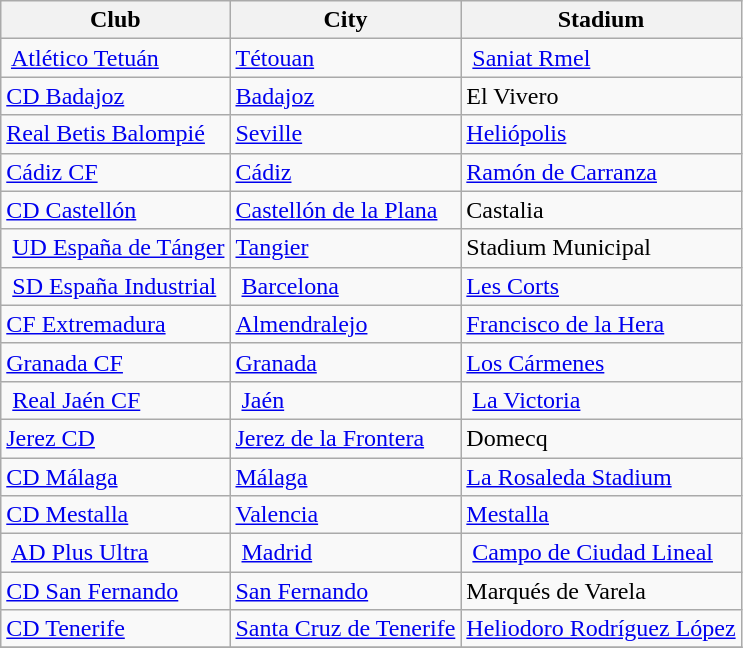<table class="wikitable sortable" style="text-align: left;">
<tr>
<th>Club</th>
<th>City</th>
<th>Stadium</th>
</tr>
<tr>
<td> <a href='#'>Atlético Tetuán</a></td>
<td><a href='#'>Tétouan</a></td>
<td> <a href='#'>Saniat Rmel</a></td>
</tr>
<tr>
<td><a href='#'>CD Badajoz</a></td>
<td><a href='#'>Badajoz</a></td>
<td>El Vivero</td>
</tr>
<tr>
<td><a href='#'>Real Betis Balompié</a></td>
<td><a href='#'>Seville</a></td>
<td><a href='#'>Heliópolis</a></td>
</tr>
<tr>
<td><a href='#'>Cádiz CF</a></td>
<td><a href='#'>Cádiz</a></td>
<td><a href='#'>Ramón de Carranza</a></td>
</tr>
<tr>
<td><a href='#'>CD Castellón</a></td>
<td><a href='#'>Castellón de la Plana</a></td>
<td>Castalia</td>
</tr>
<tr>
<td> <a href='#'>UD España de Tánger</a></td>
<td><a href='#'>Tangier</a></td>
<td>Stadium Municipal</td>
</tr>
<tr>
<td> <a href='#'>SD España Industrial</a></td>
<td> <a href='#'>Barcelona</a></td>
<td><a href='#'>Les Corts</a></td>
</tr>
<tr>
<td><a href='#'>CF Extremadura</a></td>
<td><a href='#'>Almendralejo</a></td>
<td><a href='#'>Francisco de la Hera</a></td>
</tr>
<tr>
<td><a href='#'>Granada CF</a></td>
<td><a href='#'>Granada</a></td>
<td><a href='#'>Los Cármenes</a></td>
</tr>
<tr>
<td> <a href='#'>Real Jaén CF</a></td>
<td> <a href='#'>Jaén</a></td>
<td> <a href='#'>La Victoria</a></td>
</tr>
<tr>
<td><a href='#'>Jerez CD</a></td>
<td><a href='#'>Jerez de la Frontera</a></td>
<td>Domecq</td>
</tr>
<tr>
<td><a href='#'>CD Málaga</a></td>
<td><a href='#'>Málaga</a></td>
<td><a href='#'>La Rosaleda Stadium</a></td>
</tr>
<tr>
<td><a href='#'>CD Mestalla</a></td>
<td><a href='#'>Valencia</a></td>
<td><a href='#'>Mestalla</a></td>
</tr>
<tr>
<td> <a href='#'>AD Plus Ultra</a></td>
<td> <a href='#'>Madrid</a></td>
<td> <a href='#'>Campo de Ciudad Lineal</a></td>
</tr>
<tr>
<td><a href='#'>CD San Fernando</a></td>
<td><a href='#'>San Fernando</a></td>
<td>Marqués de Varela</td>
</tr>
<tr>
<td><a href='#'>CD Tenerife</a></td>
<td><a href='#'>Santa Cruz de Tenerife</a></td>
<td><a href='#'>Heliodoro Rodríguez López</a></td>
</tr>
<tr>
</tr>
</table>
